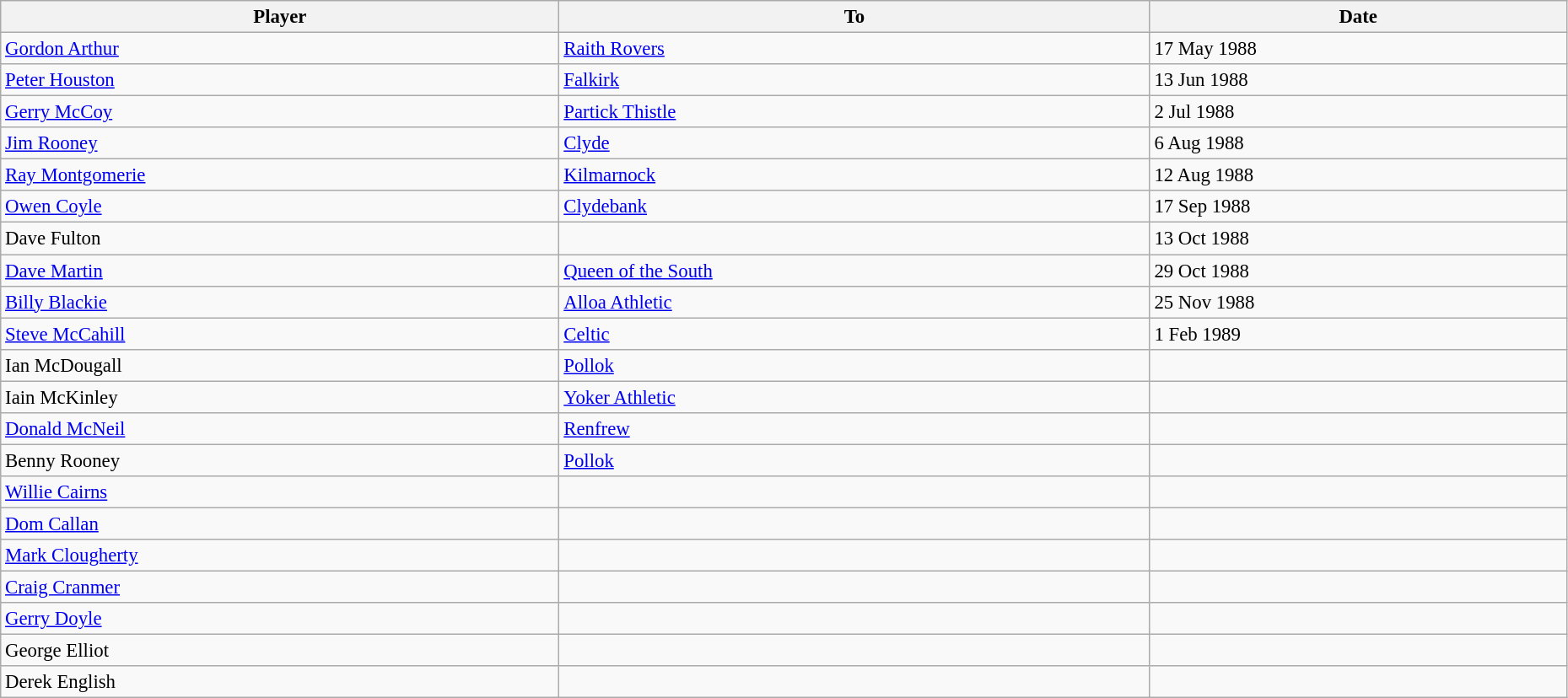<table class="wikitable" style="text-align:center; font-size:95%;width:98%; text-align:left">
<tr>
<th>Player</th>
<th>To</th>
<th>Date</th>
</tr>
<tr>
<td> <a href='#'>Gordon Arthur</a></td>
<td> <a href='#'>Raith Rovers</a></td>
<td>17 May 1988</td>
</tr>
<tr>
<td> <a href='#'>Peter Houston</a></td>
<td> <a href='#'>Falkirk</a></td>
<td>13 Jun 1988</td>
</tr>
<tr>
<td> <a href='#'>Gerry McCoy</a></td>
<td> <a href='#'>Partick Thistle</a></td>
<td>2 Jul 1988</td>
</tr>
<tr>
<td> <a href='#'>Jim Rooney</a></td>
<td> <a href='#'>Clyde</a></td>
<td>6 Aug 1988</td>
</tr>
<tr>
<td> <a href='#'>Ray Montgomerie</a></td>
<td> <a href='#'>Kilmarnock</a></td>
<td>12 Aug 1988</td>
</tr>
<tr>
<td> <a href='#'>Owen Coyle</a></td>
<td> <a href='#'>Clydebank</a></td>
<td>17 Sep 1988</td>
</tr>
<tr>
<td> Dave Fulton</td>
<td></td>
<td>13 Oct 1988</td>
</tr>
<tr>
<td> <a href='#'>Dave Martin</a></td>
<td> <a href='#'>Queen of the South</a></td>
<td>29 Oct 1988</td>
</tr>
<tr>
<td> <a href='#'>Billy Blackie</a></td>
<td> <a href='#'>Alloa Athletic</a></td>
<td>25 Nov 1988</td>
</tr>
<tr>
<td> <a href='#'>Steve McCahill</a></td>
<td> <a href='#'>Celtic</a></td>
<td>1 Feb 1989</td>
</tr>
<tr>
<td> Ian McDougall</td>
<td> <a href='#'>Pollok</a></td>
<td></td>
</tr>
<tr>
<td> Iain McKinley</td>
<td> <a href='#'>Yoker Athletic</a></td>
<td></td>
</tr>
<tr>
<td> <a href='#'>Donald McNeil</a></td>
<td> <a href='#'>Renfrew</a></td>
<td></td>
</tr>
<tr>
<td> Benny Rooney</td>
<td> <a href='#'>Pollok</a></td>
<td></td>
</tr>
<tr>
<td> <a href='#'>Willie Cairns</a></td>
<td></td>
<td></td>
</tr>
<tr>
<td> <a href='#'>Dom Callan</a></td>
<td></td>
<td></td>
</tr>
<tr>
<td> <a href='#'>Mark Clougherty</a></td>
<td></td>
<td></td>
</tr>
<tr>
<td> <a href='#'>Craig Cranmer</a></td>
<td></td>
<td></td>
</tr>
<tr>
<td> <a href='#'>Gerry Doyle</a></td>
<td></td>
<td></td>
</tr>
<tr>
<td> George Elliot</td>
<td></td>
<td></td>
</tr>
<tr>
<td> Derek English</td>
<td></td>
<td></td>
</tr>
</table>
